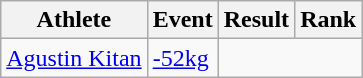<table class="wikitable">
<tr>
<th>Athlete</th>
<th>Event</th>
<th>Result</th>
<th>Rank</th>
</tr>
<tr align=center>
<td align=left><a href='#'>Agustin Kitan</a></td>
<td align=left><a href='#'>-52kg</a></td>
<td colspan=2></td>
</tr>
</table>
